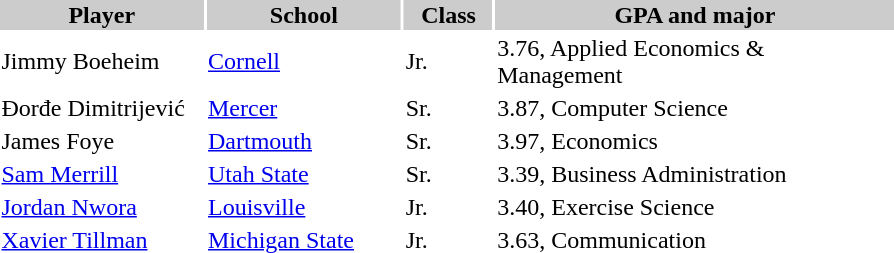<table style="width:600px" "border:'1' 'solid' 'gray' ">
<tr>
<th style="background:#ccc; width:23%;">Player</th>
<th style="background:#ccc; width:22%;">School</th>
<th style="background:#ccc; width:10%;">Class</th>
<th style="background:#ccc; width:45%;">GPA and major</th>
</tr>
<tr>
<td>Jimmy Boeheim</td>
<td><a href='#'>Cornell</a></td>
<td>Jr.</td>
<td>3.76, Applied Economics & Management</td>
</tr>
<tr>
<td>Đorđe Dimitrijević</td>
<td><a href='#'>Mercer</a></td>
<td>Sr.</td>
<td>3.87, Computer Science</td>
</tr>
<tr>
<td>James Foye</td>
<td><a href='#'>Dartmouth</a></td>
<td>Sr.</td>
<td>3.97, Economics</td>
</tr>
<tr>
<td><a href='#'>Sam Merrill</a></td>
<td><a href='#'>Utah State</a></td>
<td>Sr.</td>
<td>3.39, Business Administration</td>
</tr>
<tr>
<td><a href='#'>Jordan Nwora</a></td>
<td><a href='#'>Louisville</a></td>
<td>Jr.</td>
<td>3.40, Exercise Science</td>
</tr>
<tr>
<td><a href='#'>Xavier Tillman</a></td>
<td><a href='#'>Michigan State</a></td>
<td>Jr.</td>
<td>3.63, Communication</td>
</tr>
</table>
